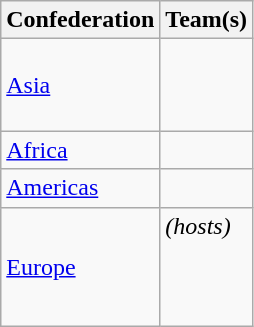<table class="wikitable">
<tr>
<th>Confederation</th>
<th>Team(s)</th>
</tr>
<tr>
<td><a href='#'>Asia</a></td>
<td><br><br><br></td>
</tr>
<tr>
<td><a href='#'>Africa</a></td>
<td></td>
</tr>
<tr>
<td><a href='#'>Americas</a></td>
<td><br></td>
</tr>
<tr>
<td><a href='#'>Europe</a></td>
<td> <em>(hosts)</em><br><br><br><br></td>
</tr>
</table>
